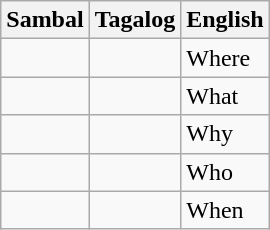<table class="wikitable">
<tr>
<th>Sambal</th>
<th>Tagalog</th>
<th>English</th>
</tr>
<tr>
<td></td>
<td></td>
<td>Where</td>
</tr>
<tr>
<td></td>
<td></td>
<td>What</td>
</tr>
<tr>
<td></td>
<td></td>
<td>Why</td>
</tr>
<tr>
<td></td>
<td></td>
<td>Who</td>
</tr>
<tr>
<td></td>
<td></td>
<td>When</td>
</tr>
</table>
